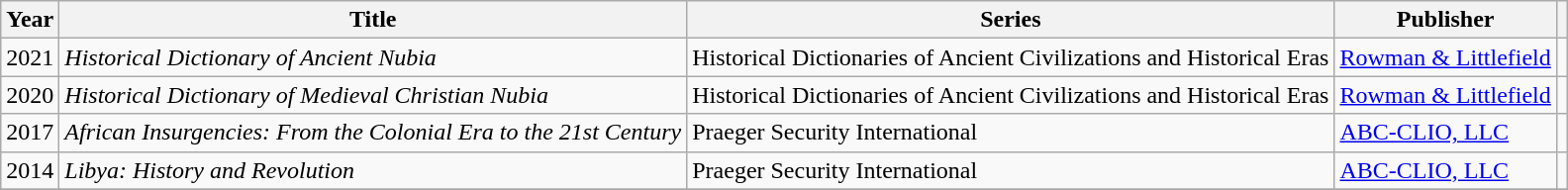<table class="wikitable sortable">
<tr>
<th>Year</th>
<th>Title</th>
<th>Series</th>
<th>Publisher</th>
<th></th>
</tr>
<tr>
<td>2021</td>
<td><em>Historical Dictionary of Ancient Nubia</em></td>
<td>Historical Dictionaries of Ancient Civilizations and Historical Eras</td>
<td><a href='#'>Rowman & Littlefield</a></td>
<td></td>
</tr>
<tr>
<td>2020</td>
<td><em>Historical Dictionary of Medieval Christian Nubia</em></td>
<td>Historical Dictionaries of Ancient Civilizations and Historical Eras</td>
<td><a href='#'>Rowman & Littlefield</a></td>
<td></td>
</tr>
<tr>
<td>2017</td>
<td><em>African Insurgencies: From the Colonial Era to the 21st Century</em></td>
<td>Praeger Security International</td>
<td><a href='#'>ABC-CLIO, LLC</a></td>
<td></td>
</tr>
<tr>
<td>2014</td>
<td><em>Libya: History and Revolution</em></td>
<td>Praeger Security International</td>
<td><a href='#'>ABC-CLIO, LLC</a></td>
<td></td>
</tr>
<tr>
</tr>
</table>
